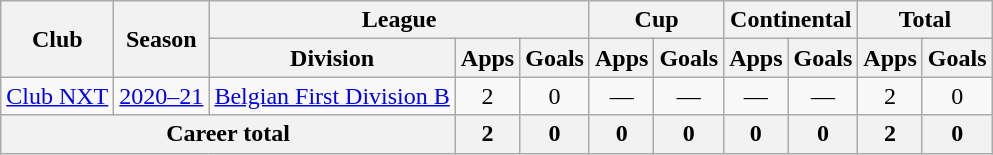<table class=wikitable style=text-align:center>
<tr>
<th rowspan=2>Club</th>
<th rowspan=2>Season</th>
<th colspan=3>League</th>
<th colspan=2>Cup</th>
<th colspan=2>Continental</th>
<th colspan=2>Total</th>
</tr>
<tr>
<th>Division</th>
<th>Apps</th>
<th>Goals</th>
<th>Apps</th>
<th>Goals</th>
<th>Apps</th>
<th>Goals</th>
<th>Apps</th>
<th>Goals</th>
</tr>
<tr>
<td rowspan=1><a href='#'>Club NXT</a></td>
<td><a href='#'>2020–21</a></td>
<td><a href='#'>Belgian First Division B</a></td>
<td>2</td>
<td>0</td>
<td>—</td>
<td>—</td>
<td>—</td>
<td>—</td>
<td>2</td>
<td>0</td>
</tr>
<tr>
<th colspan=3>Career total</th>
<th>2</th>
<th>0</th>
<th>0</th>
<th>0</th>
<th>0</th>
<th>0</th>
<th>2</th>
<th>0</th>
</tr>
</table>
